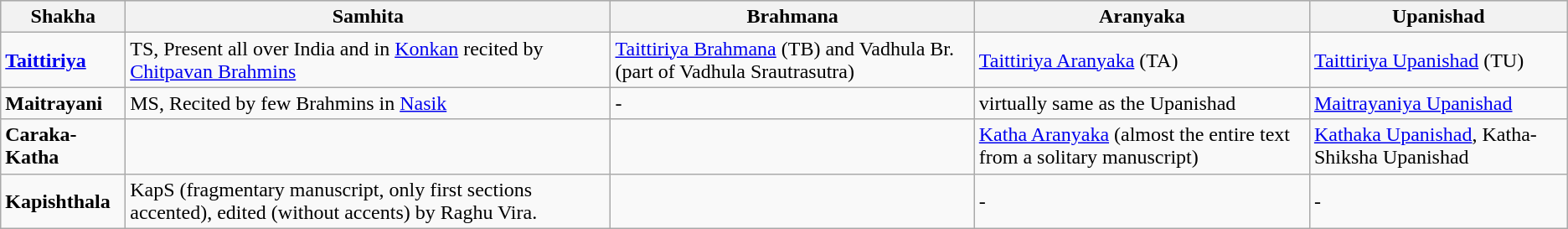<table class="wikitable">
<tr style="background:#ccc;">
<th>Shakha</th>
<th>Samhita</th>
<th>Brahmana</th>
<th>Aranyaka</th>
<th>Upanishad</th>
</tr>
<tr>
<td><strong><a href='#'>Taittiriya</a></strong></td>
<td>TS, Present all over India and in <a href='#'>Konkan</a> recited by <a href='#'>Chitpavan Brahmins</a></td>
<td><a href='#'>Taittiriya Brahmana</a> (TB) and Vadhula Br. (part of Vadhula Srautrasutra)</td>
<td><a href='#'>Taittiriya Aranyaka</a> (TA)</td>
<td><a href='#'>Taittiriya Upanishad</a> (TU)</td>
</tr>
<tr>
<td><strong>Maitrayani</strong></td>
<td>MS, Recited by few Brahmins in <a href='#'>Nasik</a></td>
<td>-</td>
<td>virtually same as the Upanishad</td>
<td><a href='#'>Maitrayaniya Upanishad</a></td>
</tr>
<tr>
<td><strong>Caraka-Katha</strong></td>
<td></td>
<td></td>
<td><a href='#'>Katha Aranyaka</a> (almost the entire text from a solitary manuscript)</td>
<td><a href='#'>Kathaka Upanishad</a>, Katha-Shiksha Upanishad</td>
</tr>
<tr>
<td><strong>Kapishthala</strong></td>
<td>KapS (fragmentary manuscript, only first sections accented), edited (without accents) by Raghu Vira.</td>
<td></td>
<td>-</td>
<td>-</td>
</tr>
</table>
